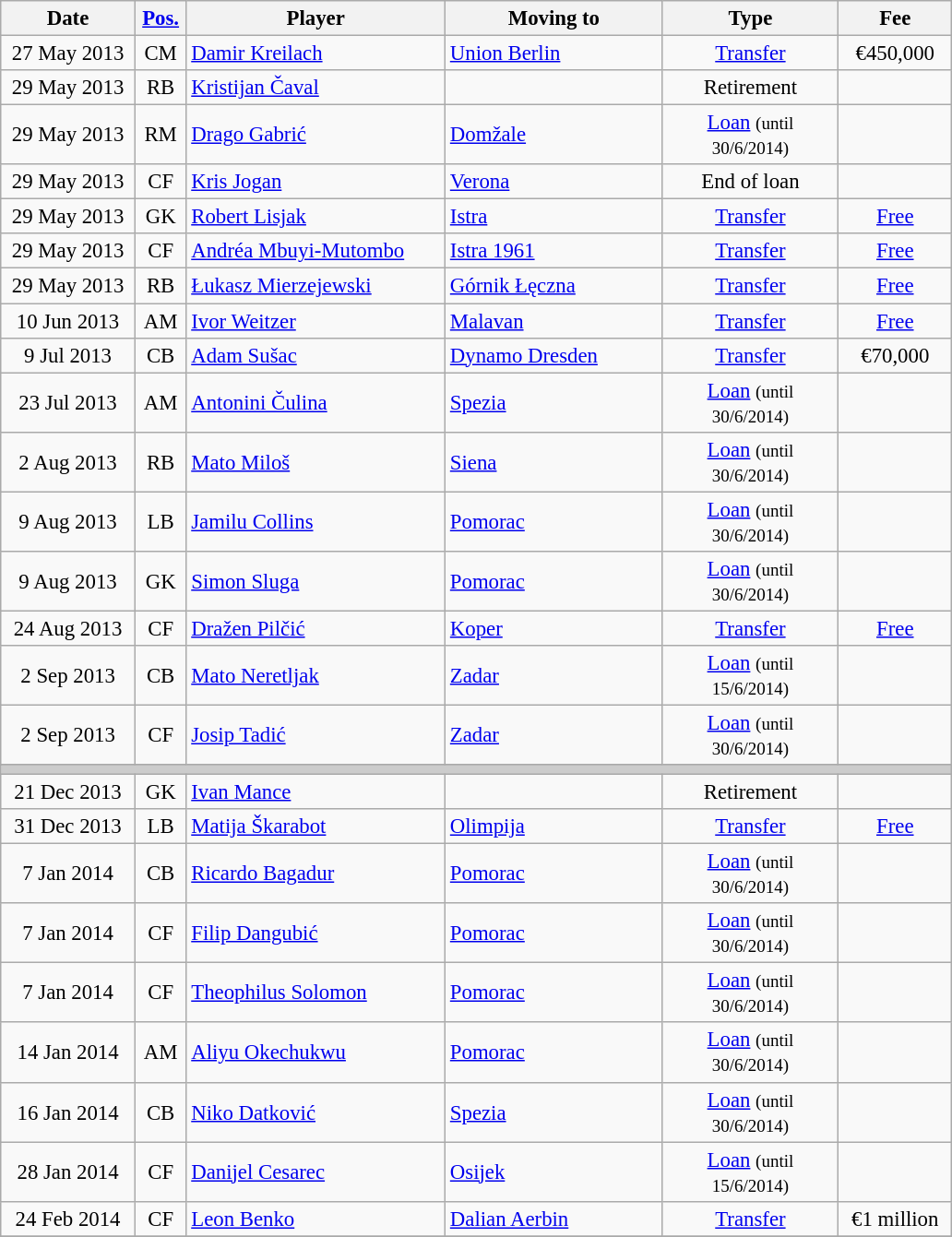<table class="wikitable" style="font-size: 95%; text-align: center;">
<tr>
<th width=90>Date</th>
<th width=30><a href='#'>Pos.</a></th>
<th width=180>Player</th>
<th width=150>Moving to</th>
<th width=120>Type</th>
<th width=75>Fee</th>
</tr>
<tr>
<td>27 May 2013</td>
<td>CM</td>
<td style="text-align:left;"> <a href='#'>Damir Kreilach</a></td>
<td style="text-align:left;"> <a href='#'>Union Berlin</a></td>
<td><a href='#'>Transfer</a></td>
<td>€450,000</td>
</tr>
<tr>
<td>29 May 2013</td>
<td>RB</td>
<td style="text-align:left;"> <a href='#'>Kristijan Čaval</a></td>
<td></td>
<td>Retirement</td>
<td></td>
</tr>
<tr>
<td>29 May 2013</td>
<td>RM</td>
<td style="text-align:left;"> <a href='#'>Drago Gabrić</a></td>
<td style="text-align:left;"> <a href='#'>Domžale</a></td>
<td><a href='#'>Loan</a> <small>(until 30/6/2014)</small></td>
<td></td>
</tr>
<tr>
<td>29 May 2013</td>
<td>CF</td>
<td style="text-align:left;"> <a href='#'>Kris Jogan</a></td>
<td style="text-align:left;"> <a href='#'>Verona</a></td>
<td>End of loan</td>
<td></td>
</tr>
<tr>
<td>29 May 2013</td>
<td>GK</td>
<td style="text-align:left;"> <a href='#'>Robert Lisjak</a></td>
<td style="text-align:left;"> <a href='#'>Istra</a></td>
<td><a href='#'>Transfer</a></td>
<td><a href='#'>Free</a></td>
</tr>
<tr>
<td>29 May 2013</td>
<td>CF</td>
<td style="text-align:left;"> <a href='#'>Andréa Mbuyi-Mutombo</a></td>
<td style="text-align:left;"> <a href='#'>Istra 1961</a></td>
<td><a href='#'>Transfer</a></td>
<td><a href='#'>Free</a></td>
</tr>
<tr>
<td>29 May 2013</td>
<td>RB</td>
<td style="text-align:left;"> <a href='#'>Łukasz Mierzejewski</a></td>
<td style="text-align:left;"> <a href='#'>Górnik Łęczna</a></td>
<td><a href='#'>Transfer</a></td>
<td><a href='#'>Free</a></td>
</tr>
<tr>
<td>10 Jun 2013</td>
<td>AM</td>
<td style="text-align:left;"> <a href='#'>Ivor Weitzer</a></td>
<td style="text-align:left;"> <a href='#'>Malavan</a></td>
<td><a href='#'>Transfer</a></td>
<td><a href='#'>Free</a></td>
</tr>
<tr>
<td>9 Jul 2013</td>
<td>CB</td>
<td style="text-align:left;"> <a href='#'>Adam Sušac</a></td>
<td style="text-align:left;"> <a href='#'>Dynamo Dresden</a></td>
<td><a href='#'>Transfer</a></td>
<td>€70,000</td>
</tr>
<tr>
<td>23 Jul 2013</td>
<td>AM</td>
<td style="text-align:left;"> <a href='#'>Antonini Čulina</a></td>
<td style="text-align:left;"> <a href='#'>Spezia</a></td>
<td><a href='#'>Loan</a> <small>(until 30/6/2014)</small></td>
<td></td>
</tr>
<tr>
<td>2 Aug 2013</td>
<td>RB</td>
<td style="text-align:left;"> <a href='#'>Mato Miloš</a></td>
<td style="text-align:left;"> <a href='#'>Siena</a></td>
<td><a href='#'>Loan</a> <small>(until 30/6/2014)</small></td>
<td></td>
</tr>
<tr>
<td>9 Aug 2013</td>
<td>LB</td>
<td style="text-align:left;"> <a href='#'>Jamilu Collins</a></td>
<td style="text-align:left;"> <a href='#'>Pomorac</a></td>
<td><a href='#'>Loan</a> <small>(until 30/6/2014)</small></td>
<td></td>
</tr>
<tr>
<td>9 Aug 2013</td>
<td>GK</td>
<td style="text-align:left;"> <a href='#'>Simon Sluga</a></td>
<td style="text-align:left;"> <a href='#'>Pomorac</a></td>
<td><a href='#'>Loan</a> <small>(until 30/6/2014)</small></td>
<td></td>
</tr>
<tr>
<td>24 Aug 2013</td>
<td>CF</td>
<td style="text-align:left;"> <a href='#'>Dražen Pilčić</a></td>
<td style="text-align:left;"> <a href='#'>Koper</a></td>
<td><a href='#'>Transfer</a></td>
<td><a href='#'>Free</a></td>
</tr>
<tr>
<td>2 Sep 2013</td>
<td>CB</td>
<td style="text-align:left;"> <a href='#'>Mato Neretljak</a></td>
<td style="text-align:left;"> <a href='#'>Zadar</a></td>
<td><a href='#'>Loan</a> <small>(until 15/6/2014)</small></td>
<td></td>
</tr>
<tr>
<td>2 Sep 2013</td>
<td>CF</td>
<td style="text-align:left;"> <a href='#'>Josip Tadić</a></td>
<td style="text-align:left;"> <a href='#'>Zadar</a></td>
<td><a href='#'>Loan</a> <small>(until 30/6/2014)</small></td>
<td></td>
</tr>
<tr>
</tr>
<tr style="color:#CCCCCC;background-color:#CCCCCC">
<td colspan="6"></td>
</tr>
<tr>
<td>21 Dec 2013</td>
<td>GK</td>
<td style="text-align:left;"> <a href='#'>Ivan Mance</a></td>
<td></td>
<td>Retirement</td>
<td></td>
</tr>
<tr>
<td>31 Dec 2013</td>
<td>LB</td>
<td style="text-align:left;"> <a href='#'>Matija Škarabot</a></td>
<td style="text-align:left;"> <a href='#'>Olimpija</a></td>
<td><a href='#'>Transfer</a></td>
<td><a href='#'>Free</a></td>
</tr>
<tr>
<td>7 Jan 2014</td>
<td>CB</td>
<td style="text-align:left;"> <a href='#'>Ricardo Bagadur</a></td>
<td style="text-align:left;"> <a href='#'>Pomorac</a></td>
<td><a href='#'>Loan</a> <small>(until 30/6/2014)</small></td>
<td></td>
</tr>
<tr>
<td>7 Jan 2014</td>
<td>CF</td>
<td style="text-align:left;"> <a href='#'>Filip Dangubić</a></td>
<td style="text-align:left;"> <a href='#'>Pomorac</a></td>
<td><a href='#'>Loan</a> <small>(until 30/6/2014)</small></td>
<td></td>
</tr>
<tr>
<td>7 Jan 2014</td>
<td>CF</td>
<td style="text-align:left;"> <a href='#'>Theophilus Solomon</a></td>
<td style="text-align:left;"> <a href='#'>Pomorac</a></td>
<td><a href='#'>Loan</a> <small>(until 30/6/2014)</small></td>
<td></td>
</tr>
<tr>
<td>14 Jan 2014</td>
<td>AM</td>
<td style="text-align:left;"> <a href='#'>Aliyu Okechukwu</a></td>
<td style="text-align:left;"> <a href='#'>Pomorac</a></td>
<td><a href='#'>Loan</a> <small>(until 30/6/2014)</small></td>
<td></td>
</tr>
<tr>
<td>16 Jan 2014</td>
<td>CB</td>
<td style="text-align:left;"> <a href='#'>Niko Datković</a></td>
<td style="text-align:left;"> <a href='#'>Spezia</a></td>
<td><a href='#'>Loan</a> <small>(until 30/6/2014)</small></td>
<td></td>
</tr>
<tr>
<td>28 Jan 2014</td>
<td>CF</td>
<td style="text-align:left;"> <a href='#'>Danijel Cesarec</a></td>
<td style="text-align:left;"> <a href='#'>Osijek</a></td>
<td><a href='#'>Loan</a> <small>(until 15/6/2014)</small></td>
<td></td>
</tr>
<tr>
<td>24 Feb 2014</td>
<td>CF</td>
<td style="text-align:left;"> <a href='#'>Leon Benko</a></td>
<td style="text-align:left;"> <a href='#'>Dalian Aerbin</a></td>
<td><a href='#'>Transfer</a></td>
<td>€1 million</td>
</tr>
<tr>
</tr>
</table>
